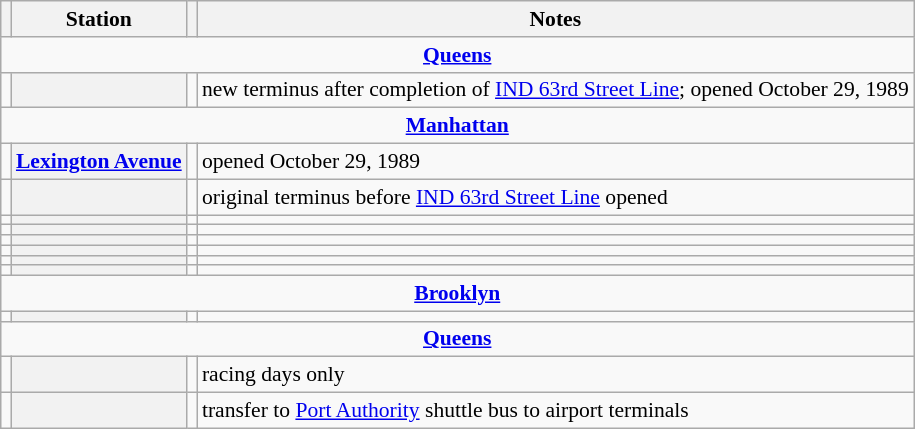<table class="wikitable collapsible" style="font-size:90%">
<tr>
<th align=center></th>
<th>Station</th>
<th></th>
<th>Notes</th>
</tr>
<tr>
<td colspan=4 align=center><strong><a href='#'>Queens</a></strong></td>
</tr>
<tr>
<td align="center"></td>
<th scope="row" style="text-align: left"></th>
<td align="center"></td>
<td>new terminus after completion of <a href='#'>IND 63rd Street Line</a>; opened October 29, 1989</td>
</tr>
<tr>
<td colspan=4 align=center><strong><a href='#'>Manhattan</a></strong></td>
</tr>
<tr>
<td align="center"></td>
<th scope="row" style="text-align: left"><a href='#'>Lexington Avenue</a></th>
<td align="center"></td>
<td>opened October 29, 1989</td>
</tr>
<tr>
<td align="center"></td>
<th scope="row" style="text-align: left"></th>
<td></td>
<td>original terminus before <a href='#'>IND 63rd Street Line</a> opened</td>
</tr>
<tr>
<td align="center"></td>
<th scope="row" style="text-align: left"></th>
<td align="center"></td>
<td></td>
</tr>
<tr>
<td align="center"></td>
<th scope="row" style="text-align: left"></th>
<td></td>
<td></td>
</tr>
<tr>
<td align="center"></td>
<th scope="row" style="text-align: left"></th>
<td align="center"></td>
<td></td>
</tr>
<tr>
<td align="center"></td>
<th scope="row" style="text-align: left"></th>
<td align="center"></td>
<td></td>
</tr>
<tr>
<td align="center"></td>
<th scope="row" style="text-align: left"></th>
<td></td>
<td></td>
</tr>
<tr>
<td align="center"></td>
<th scope="row" style="text-align: left"></th>
<td align="center"></td>
<td></td>
</tr>
<tr>
<td colspan=4 align=center><strong><a href='#'>Brooklyn</a></strong></td>
</tr>
<tr>
<td align="center"></td>
<th scope="row" style="text-align: left"></th>
<td align="center"></td>
<td></td>
</tr>
<tr>
<td colspan=4 align=center><strong><a href='#'>Queens</a></strong></td>
</tr>
<tr>
<td align="center"></td>
<th scope="row" style="text-align: left"></th>
<td align="center"></td>
<td>racing days only</td>
</tr>
<tr>
<td align="center"></td>
<th scope="row" style="text-align: left"> </th>
<td align="center"></td>
<td>transfer to <a href='#'>Port Authority</a> shuttle bus to airport terminals</td>
</tr>
</table>
